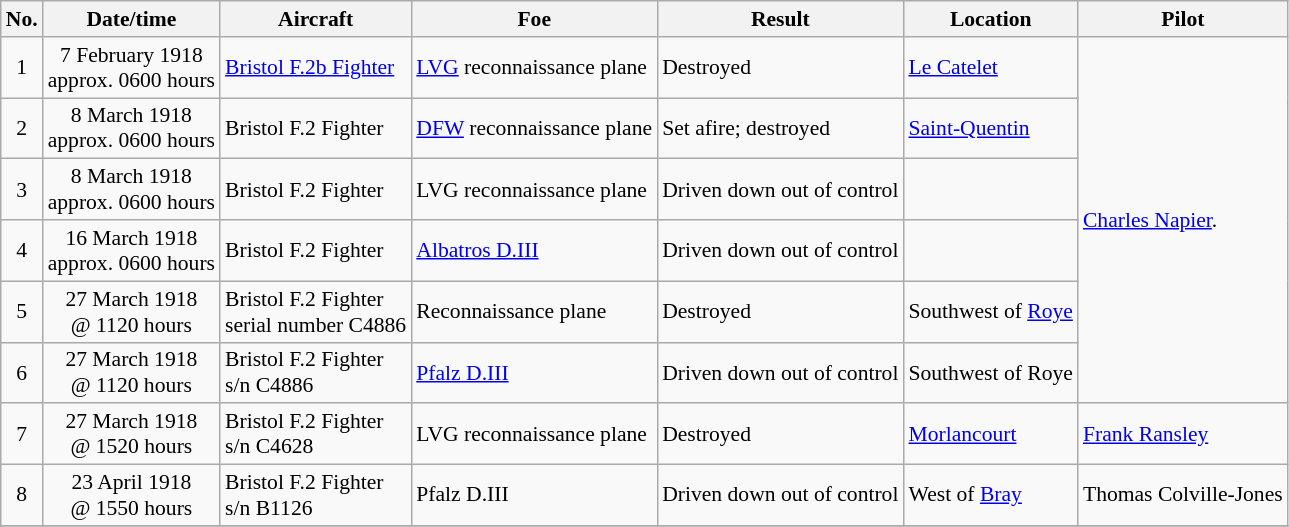<table class="wikitable" style="font-size:90%;">
<tr>
<th>No.</th>
<th>Date/time</th>
<th>Aircraft</th>
<th>Foe</th>
<th>Result</th>
<th>Location</th>
<th>Pilot</th>
</tr>
<tr>
<td align="center">1</td>
<td align="center">7 February 1918<br>approx. 0600 hours</td>
<td><a href='#'>Bristol F.2b Fighter</a></td>
<td><a href='#'>LVG</a> reconnaissance plane</td>
<td>Destroyed</td>
<td><a href='#'>Le Catelet</a></td>
<td rowspan=6><a href='#'>Charles Napier</a>.</td>
</tr>
<tr>
<td align="center">2</td>
<td align="center">8 March 1918<br>approx. 0600 hours</td>
<td>Bristol F.2 Fighter</td>
<td><a href='#'>DFW</a> reconnaissance plane</td>
<td>Set afire; destroyed</td>
<td><a href='#'>Saint-Quentin</a></td>
</tr>
<tr>
<td align="center">3</td>
<td align="center">8 March 1918<br>approx. 0600 hours</td>
<td>Bristol F.2 Fighter</td>
<td>LVG reconnaissance plane</td>
<td>Driven down out of control</td>
<td></td>
</tr>
<tr>
<td align="center">4</td>
<td align="center">16 March 1918<br>approx. 0600 hours</td>
<td>Bristol F.2 Fighter</td>
<td><a href='#'>Albatros D.III</a></td>
<td>Driven down out of control</td>
<td></td>
</tr>
<tr>
<td align="center">5</td>
<td align="center">27 March 1918<br>@ 1120 hours</td>
<td>Bristol F.2 Fighter<br>serial number C4886</td>
<td>Reconnaissance plane</td>
<td>Destroyed</td>
<td>Southwest of <a href='#'>Roye</a></td>
</tr>
<tr>
<td align="center">6</td>
<td align="center">27 March 1918<br>@ 1120 hours</td>
<td>Bristol F.2 Fighter<br>s/n C4886</td>
<td><a href='#'>Pfalz D.III</a></td>
<td>Driven down out of control</td>
<td>Southwest of Roye</td>
</tr>
<tr>
<td align="center">7</td>
<td align="center">27 March 1918<br>@ 1520 hours</td>
<td>Bristol F.2 Fighter<br>s/n C4628</td>
<td>LVG reconnaissance plane</td>
<td>Destroyed</td>
<td><a href='#'>Morlancourt</a></td>
<td><a href='#'>Frank Ransley</a></td>
</tr>
<tr>
<td align="center">8</td>
<td align="center">23 April 1918<br>@ 1550 hours</td>
<td>Bristol F.2 Fighter<br>s/n B1126</td>
<td>Pfalz D.III</td>
<td>Driven down out of control</td>
<td>West of <a href='#'>Bray</a></td>
<td>Thomas Colville-Jones</td>
</tr>
<tr>
</tr>
</table>
